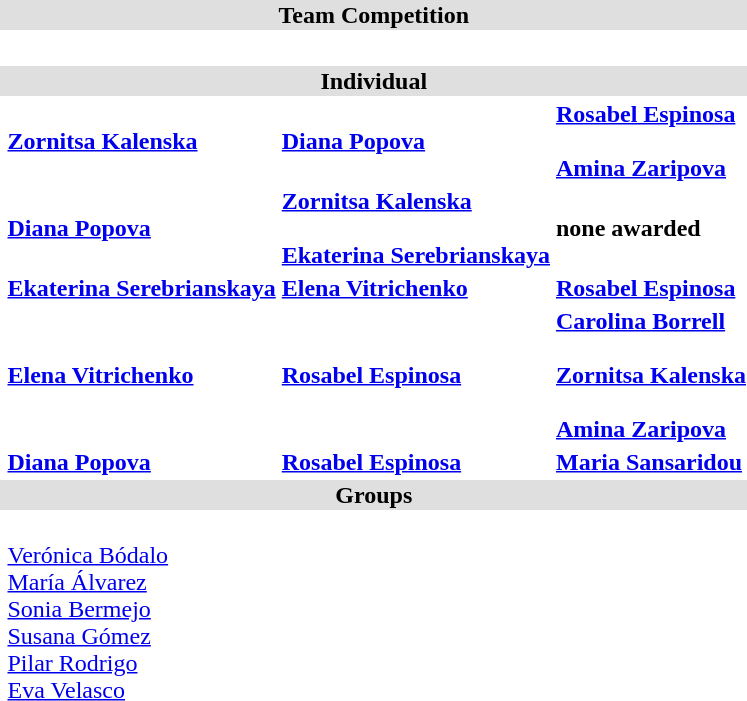<table>
<tr bgcolor="DFDFDF">
<td colspan="4" align="center"><strong>Team Competition</strong></td>
</tr>
<tr>
<th scope=row style="text-align:left"></th>
<td><strong></strong><br></td>
<td><strong></strong><br></td>
<td><strong></strong><br></td>
</tr>
<tr bgcolor="DFDFDF">
<td colspan="4" align="center"><strong>Individual</strong></td>
</tr>
<tr>
<th scope=row style="text-align:left"></th>
<td><strong><a href='#'>Zornitsa Kalenska</a></strong><br></td>
<td><strong><a href='#'>Diana Popova</a></strong><br></td>
<td><strong><a href='#'>Rosabel Espinosa</a></strong><br><small></small><br><strong><a href='#'>Amina Zaripova</a></strong><br><small></small></td>
</tr>
<tr>
<th scope=row style="text-align:left"></th>
<td><strong><a href='#'>Diana Popova</a></strong><br></td>
<td><strong><a href='#'>Zornitsa Kalenska</a></strong><br><small></small><br><strong><a href='#'>Ekaterina Serebrianskaya</a></strong><br><small></small></td>
<td><strong>none awarded</strong></td>
</tr>
<tr>
<th scope=row style="text-align:left"></th>
<td><strong><a href='#'>Ekaterina Serebrianskaya</a></strong><br></td>
<td><strong><a href='#'>Elena Vitrichenko</a></strong><br></td>
<td><strong><a href='#'>Rosabel Espinosa</a></strong><br></td>
</tr>
<tr>
<th scope=row style="text-align:left"></th>
<td><strong><a href='#'>Elena Vitrichenko</a></strong><br></td>
<td><strong><a href='#'>Rosabel Espinosa</a></strong><br></td>
<td><strong><a href='#'>Carolina Borrell</a></strong><br><small></small><br><strong><a href='#'>Zornitsa Kalenska</a></strong><br><small></small><br><strong><a href='#'>Amina Zaripova</a></strong><br><small></small></td>
</tr>
<tr>
<th scope=row style="text-align:left"></th>
<td><strong><a href='#'>Diana Popova</a></strong><br></td>
<td><strong><a href='#'>Rosabel Espinosa</a></strong><br></td>
<td><strong><a href='#'>Maria Sansaridou</a></strong><br></td>
</tr>
<tr bgcolor="DFDFDF">
<td colspan="4" align="center"><strong>Groups</strong></td>
</tr>
<tr>
<th scope=row style="text-align:left"></th>
<td><strong></strong><br><a href='#'>Verónica Bódalo</a><br><a href='#'>María Álvarez</a><br><a href='#'>Sonia Bermejo</a><br><a href='#'>Susana Gómez</a><br><a href='#'>Pilar Rodrigo</a><br><a href='#'>Eva Velasco</a></td>
<td><strong></strong></td>
<td><strong></strong></td>
</tr>
</table>
